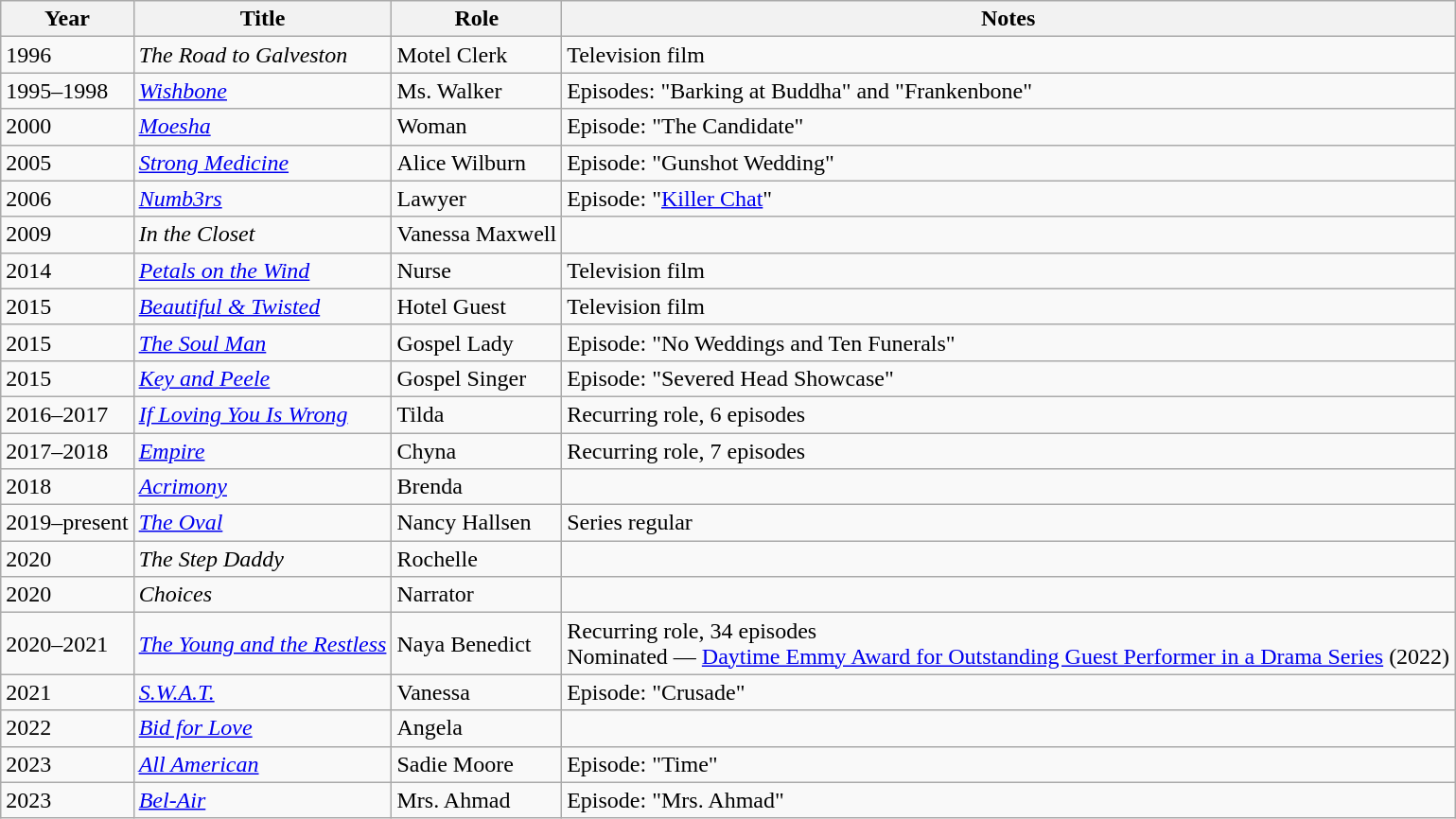<table class="wikitable sortable">
<tr>
<th>Year</th>
<th>Title</th>
<th>Role</th>
<th class="unsortable">Notes</th>
</tr>
<tr>
<td>1996</td>
<td><em>The Road to Galveston</em></td>
<td>Motel Clerk</td>
<td>Television film</td>
</tr>
<tr>
<td>1995–1998</td>
<td><em><a href='#'>Wishbone</a> </em></td>
<td>Ms. Walker</td>
<td>Episodes: "Barking at Buddha" and "Frankenbone"</td>
</tr>
<tr>
<td>2000</td>
<td><em><a href='#'>Moesha</a></em></td>
<td>Woman</td>
<td>Episode: "The Candidate"</td>
</tr>
<tr>
<td>2005</td>
<td><em><a href='#'>Strong Medicine</a></em></td>
<td>Alice Wilburn</td>
<td>Episode: "Gunshot Wedding"</td>
</tr>
<tr>
<td>2006</td>
<td><em><a href='#'>Numb3rs</a></em></td>
<td>Lawyer</td>
<td>Episode: "<a href='#'>Killer Chat</a>"</td>
</tr>
<tr>
<td>2009</td>
<td><em>In the Closet</em></td>
<td>Vanessa Maxwell</td>
<td></td>
</tr>
<tr>
<td>2014</td>
<td><em><a href='#'>Petals on the Wind</a></em></td>
<td>Nurse</td>
<td>Television film</td>
</tr>
<tr>
<td>2015</td>
<td><em><a href='#'>Beautiful & Twisted</a></em></td>
<td>Hotel Guest</td>
<td>Television film</td>
</tr>
<tr>
<td>2015</td>
<td><em><a href='#'>The Soul Man</a></em></td>
<td>Gospel Lady</td>
<td>Episode: "No Weddings and Ten Funerals"</td>
</tr>
<tr>
<td>2015</td>
<td><em><a href='#'>Key and Peele</a></em></td>
<td>Gospel Singer</td>
<td>Episode: "Severed Head Showcase"</td>
</tr>
<tr>
<td>2016–2017</td>
<td><em><a href='#'>If Loving You Is Wrong</a></em></td>
<td>Tilda</td>
<td>Recurring role, 6 episodes</td>
</tr>
<tr>
<td>2017–2018</td>
<td><em><a href='#'>Empire</a></em></td>
<td>Chyna</td>
<td>Recurring role, 7 episodes</td>
</tr>
<tr>
<td>2018</td>
<td><em><a href='#'>Acrimony</a></em></td>
<td>Brenda</td>
<td></td>
</tr>
<tr>
<td>2019–present</td>
<td><em><a href='#'>The Oval</a></em></td>
<td>Nancy Hallsen</td>
<td>Series regular</td>
</tr>
<tr>
<td>2020</td>
<td><em>The Step Daddy</em></td>
<td>Rochelle</td>
<td></td>
</tr>
<tr>
<td>2020</td>
<td><em>Choices</em></td>
<td>Narrator</td>
<td></td>
</tr>
<tr>
<td>2020–2021</td>
<td><em><a href='#'>The Young and the Restless</a></em></td>
<td>Naya Benedict</td>
<td>Recurring role, 34 episodes<br>Nominated — <a href='#'>Daytime Emmy Award for Outstanding Guest Performer in a Drama Series</a> (2022)</td>
</tr>
<tr>
<td>2021</td>
<td><em><a href='#'>S.W.A.T.</a></em></td>
<td>Vanessa</td>
<td>Episode: "Crusade"</td>
</tr>
<tr>
<td>2022</td>
<td><em><a href='#'>Bid for Love</a></em></td>
<td>Angela</td>
<td></td>
</tr>
<tr>
<td>2023</td>
<td><em><a href='#'>All American</a></em></td>
<td>Sadie Moore</td>
<td>Episode: "Time"</td>
</tr>
<tr>
<td>2023</td>
<td><em><a href='#'>Bel-Air</a></em></td>
<td>Mrs. Ahmad</td>
<td>Episode: "Mrs. Ahmad"</td>
</tr>
</table>
